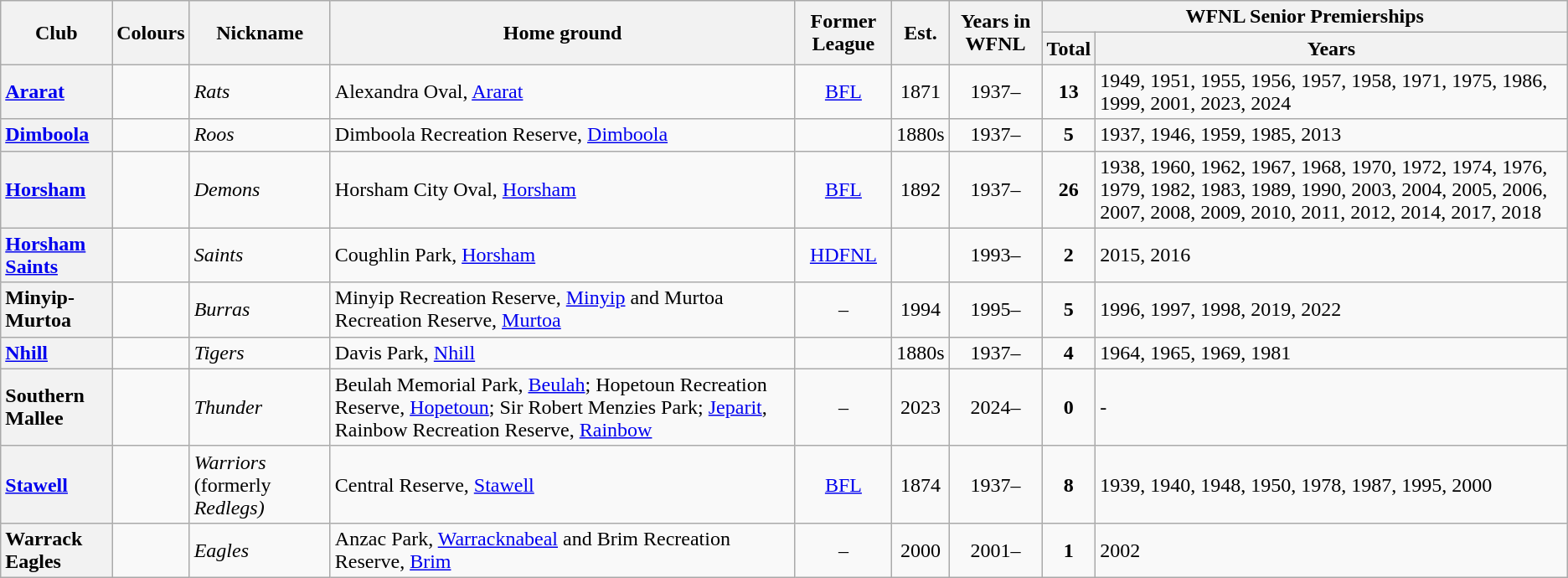<table class="wikitable sortable">
<tr>
<th rowspan="2">Club</th>
<th rowspan="2">Colours</th>
<th rowspan="2">Nickname</th>
<th rowspan="2">Home ground</th>
<th rowspan="2">Former League</th>
<th rowspan="2">Est.</th>
<th rowspan="2">Years in WFNL</th>
<th colspan="2">WFNL Senior Premierships</th>
</tr>
<tr>
<th>Total</th>
<th>Years</th>
</tr>
<tr>
<th style="text-align:left"><a href='#'>Ararat</a></th>
<td></td>
<td><em>Rats</em></td>
<td>Alexandra Oval, <a href='#'>Ararat</a></td>
<td align="center"><a href='#'>BFL</a></td>
<td align="center">1871</td>
<td align="center">1937–</td>
<td align="center"><strong>13</strong></td>
<td>1949, 1951, 1955, 1956, 1957, 1958, 1971, 1975, 1986, 1999, 2001, 2023,  2024</td>
</tr>
<tr>
<th style="text-align:left"><a href='#'>Dimboola</a></th>
<td></td>
<td><em>Roos</em></td>
<td>Dimboola Recreation Reserve, <a href='#'>Dimboola</a></td>
<td align="center"></td>
<td align="center">1880s</td>
<td align="center">1937–</td>
<td align="center"><strong>5</strong></td>
<td>1937, 1946, 1959, 1985, 2013</td>
</tr>
<tr>
<th style="text-align:left"><a href='#'>Horsham</a></th>
<td></td>
<td><em>Demons</em></td>
<td>Horsham City Oval, <a href='#'>Horsham</a></td>
<td align="center"><a href='#'>BFL</a></td>
<td align="center">1892</td>
<td align="center">1937–</td>
<td align="center"><strong>26</strong></td>
<td>1938, 1960, 1962, 1967, 1968, 1970, 1972, 1974, 1976, 1979, 1982, 1983, 1989, 1990, 2003, 2004, 2005, 2006, 2007, 2008, 2009, 2010, 2011, 2012, 2014, 2017, 2018</td>
</tr>
<tr>
<th style="text-align:left"><a href='#'>Horsham Saints</a></th>
<td></td>
<td><em>Saints</em></td>
<td>Coughlin Park, <a href='#'>Horsham</a></td>
<td align="center"><a href='#'>HDFNL</a></td>
<td align="center"></td>
<td align="center">1993–</td>
<td align="center"><strong>2</strong></td>
<td>2015, 2016</td>
</tr>
<tr>
<th style="text-align:left">Minyip-Murtoa</th>
<td></td>
<td><em>Burras</em></td>
<td>Minyip Recreation Reserve, <a href='#'>Minyip</a> and Murtoa Recreation Reserve, <a href='#'>Murtoa</a></td>
<td align="center">–</td>
<td align="center">1994</td>
<td align="center">1995–</td>
<td align="center"><strong>5</strong></td>
<td>1996, 1997, 1998, 2019, 2022</td>
</tr>
<tr>
<th style="text-align:left"><a href='#'>Nhill</a></th>
<td></td>
<td><em>Tigers</em></td>
<td>Davis Park, <a href='#'>Nhill</a></td>
<td align="center"></td>
<td align="center">1880s</td>
<td align="center">1937–</td>
<td align="center"><strong>4</strong></td>
<td>1964, 1965, 1969, 1981</td>
</tr>
<tr>
<th style="text-align:left">Southern Mallee</th>
<td></td>
<td><em>Thunder</em></td>
<td>Beulah Memorial Park, <a href='#'>Beulah</a>; Hopetoun Recreation Reserve, <a href='#'>Hopetoun</a>; Sir Robert Menzies Park; <a href='#'>Jeparit</a>, Rainbow Recreation Reserve, <a href='#'>Rainbow</a></td>
<td align="center">–</td>
<td align="center">2023</td>
<td align="center">2024–</td>
<td align="center"><strong>0</strong></td>
<td>-</td>
</tr>
<tr>
<th style="text-align:left"><a href='#'>Stawell</a></th>
<td></td>
<td><em>Warriors</em> (formerly <em>Redlegs)</em></td>
<td>Central Reserve, <a href='#'>Stawell</a></td>
<td align="center"><a href='#'>BFL</a></td>
<td align="center">1874</td>
<td align="center">1937–</td>
<td align="center"><strong>8</strong></td>
<td>1939, 1940, 1948, 1950, 1978, 1987, 1995, 2000</td>
</tr>
<tr>
<th style="text-align:left">Warrack Eagles</th>
<td></td>
<td><em>Eagles</em></td>
<td>Anzac Park, <a href='#'>Warracknabeal</a> and Brim Recreation Reserve, <a href='#'>Brim</a></td>
<td align="center">–</td>
<td align="center">2000</td>
<td align="center">2001–</td>
<td align="center"><strong>1</strong></td>
<td>2002</td>
</tr>
</table>
